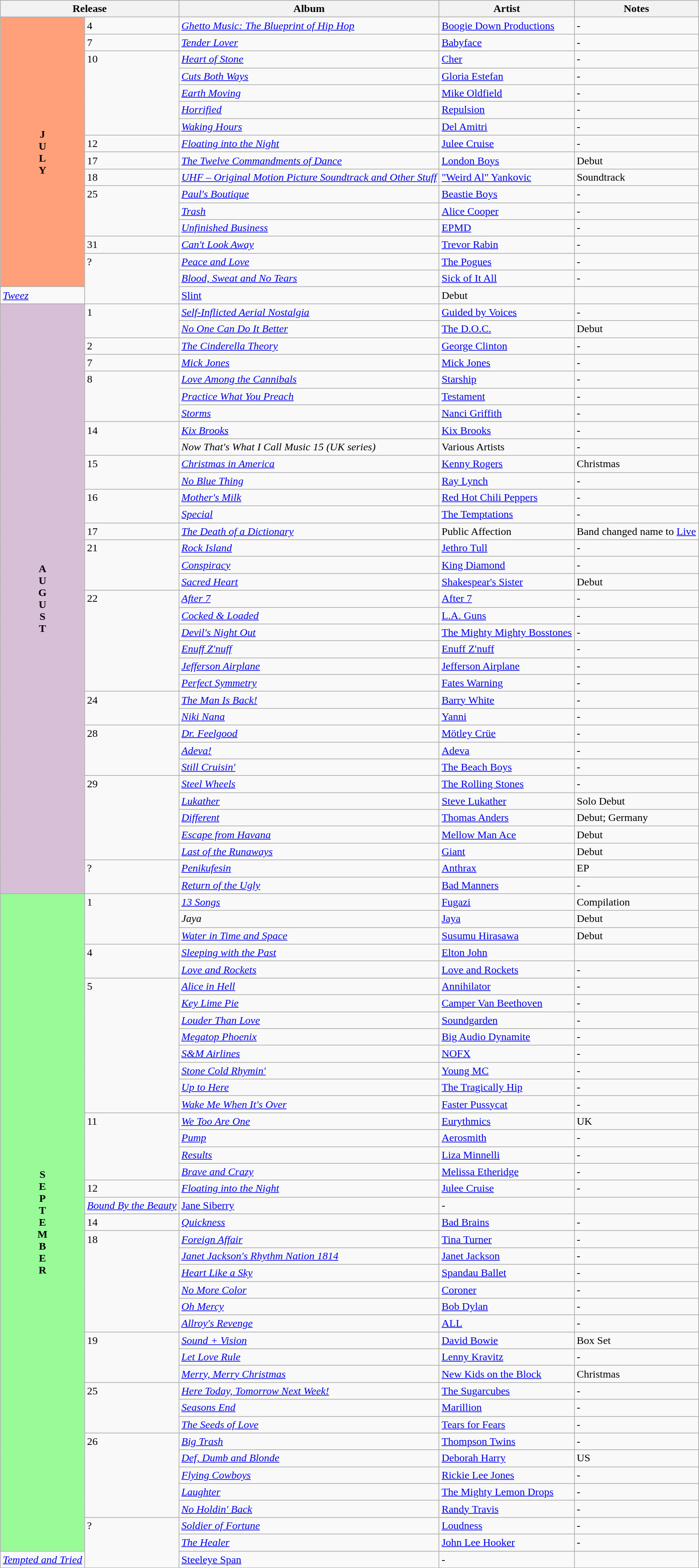<table class="wikitable">
<tr>
<th colspan="2">Release</th>
<th>Album</th>
<th>Artist</th>
<th>Notes</th>
</tr>
<tr>
<td rowspan="16" valign="center" align="center" style="background:#FFA07A; textcolor:#000;"><strong>J<br>U<br>L<br>Y</strong></td>
<td valign="top">4</td>
<td><em><a href='#'>Ghetto Music: The Blueprint of Hip Hop</a></em></td>
<td><a href='#'>Boogie Down Productions</a></td>
<td>-</td>
</tr>
<tr>
<td valign="top">7</td>
<td><em><a href='#'>Tender Lover</a></em></td>
<td><a href='#'>Babyface</a></td>
<td>-</td>
</tr>
<tr>
<td rowspan="5" valign="top">10</td>
<td><em><a href='#'>Heart of Stone</a></em></td>
<td><a href='#'>Cher</a></td>
<td>-</td>
</tr>
<tr>
<td><em><a href='#'>Cuts Both Ways</a></em></td>
<td><a href='#'>Gloria Estefan</a></td>
<td>-</td>
</tr>
<tr>
<td><em><a href='#'>Earth Moving</a></em></td>
<td><a href='#'>Mike Oldfield</a></td>
<td>-</td>
</tr>
<tr>
<td><em><a href='#'>Horrified</a></em></td>
<td><a href='#'>Repulsion</a></td>
<td>-</td>
</tr>
<tr>
<td><em><a href='#'>Waking Hours</a></em></td>
<td><a href='#'>Del Amitri</a></td>
<td>-</td>
</tr>
<tr>
<td valign="top">12</td>
<td><em><a href='#'>Floating into the Night</a></em></td>
<td><a href='#'>Julee Cruise</a></td>
<td>-</td>
</tr>
<tr>
<td valign="top">17</td>
<td><em><a href='#'>The Twelve Commandments of Dance</a></em></td>
<td><a href='#'>London Boys</a></td>
<td>Debut</td>
</tr>
<tr>
<td valign="top">18</td>
<td><em><a href='#'>UHF – Original Motion Picture Soundtrack and Other Stuff</a></em></td>
<td><a href='#'>"Weird Al" Yankovic</a></td>
<td>Soundtrack</td>
</tr>
<tr>
<td rowspan="3" valign="top">25</td>
<td><em><a href='#'>Paul's Boutique</a></em></td>
<td><a href='#'>Beastie Boys</a></td>
<td>-</td>
</tr>
<tr>
<td><em><a href='#'>Trash</a></em></td>
<td><a href='#'>Alice Cooper</a></td>
<td>-</td>
</tr>
<tr>
<td><em><a href='#'>Unfinished Business</a></em></td>
<td><a href='#'>EPMD</a></td>
<td>-</td>
</tr>
<tr>
<td valign="top">31</td>
<td><em><a href='#'>Can't Look Away</a></em></td>
<td><a href='#'>Trevor Rabin</a></td>
<td>-</td>
</tr>
<tr>
<td rowspan="3" valign="top">?</td>
<td><em><a href='#'>Peace and Love</a></em></td>
<td><a href='#'>The Pogues</a></td>
<td>-</td>
</tr>
<tr>
<td><em><a href='#'>Blood, Sweat and No Tears</a></em></td>
<td><a href='#'>Sick of It All</a></td>
<td>-</td>
</tr>
<tr>
<td><em><a href='#'>Tweez</a></em></td>
<td><a href='#'>Slint</a></td>
<td>Debut</td>
</tr>
<tr>
<td rowspan="35" valign="center" align="center" style="background:#D8BFD8; textcolor:#000;"><strong>A<br>U<br>G<br>U<br>S<br>T</strong></td>
<td rowspan="2" valign="top">1</td>
<td><em><a href='#'>Self-Inflicted Aerial Nostalgia</a></em></td>
<td><a href='#'>Guided by Voices</a></td>
<td>-</td>
</tr>
<tr>
<td><em><a href='#'>No One Can Do It Better</a></em></td>
<td><a href='#'>The D.O.C.</a></td>
<td>Debut</td>
</tr>
<tr>
<td valign="top">2</td>
<td><em><a href='#'>The Cinderella Theory</a></em></td>
<td><a href='#'>George Clinton</a></td>
<td>-</td>
</tr>
<tr>
<td rowspan="1" valign="top">7</td>
<td><em><a href='#'>Mick Jones</a></em></td>
<td><a href='#'>Mick Jones</a></td>
<td>-</td>
</tr>
<tr>
<td rowspan="3" valign="top">8</td>
<td><em><a href='#'>Love Among the Cannibals</a></em></td>
<td><a href='#'>Starship</a></td>
<td>-</td>
</tr>
<tr>
<td><em><a href='#'>Practice What You Preach</a></em></td>
<td><a href='#'>Testament</a></td>
<td>-</td>
</tr>
<tr>
<td><em><a href='#'>Storms</a></em></td>
<td><a href='#'>Nanci Griffith</a></td>
<td>-</td>
</tr>
<tr>
<td rowspan="2" valign="top">14</td>
<td><em><a href='#'>Kix Brooks</a></em></td>
<td><a href='#'>Kix Brooks</a></td>
<td>-</td>
</tr>
<tr>
<td><em>Now That's What I Call Music 15 (UK series)</em></td>
<td>Various Artists</td>
<td>-</td>
</tr>
<tr>
<td rowspan="2" valign="top">15</td>
<td><em><a href='#'>Christmas in America</a></em></td>
<td><a href='#'>Kenny Rogers</a></td>
<td>Christmas</td>
</tr>
<tr>
<td><em><a href='#'>No Blue Thing</a></em></td>
<td><a href='#'>Ray Lynch</a></td>
<td>-</td>
</tr>
<tr>
<td rowspan="2" valign="top">16</td>
<td><em><a href='#'>Mother's Milk</a></em></td>
<td><a href='#'>Red Hot Chili Peppers</a></td>
<td>-</td>
</tr>
<tr>
<td><em><a href='#'>Special</a></em></td>
<td><a href='#'>The Temptations</a></td>
<td>-</td>
</tr>
<tr>
<td valign="top">17</td>
<td><em><a href='#'>The Death of a Dictionary</a></em></td>
<td>Public Affection</td>
<td>Band changed name to <a href='#'>Live</a></td>
</tr>
<tr>
<td rowspan="3" valign="top">21</td>
<td><em><a href='#'>Rock Island</a></em></td>
<td><a href='#'>Jethro Tull</a></td>
<td>-</td>
</tr>
<tr>
<td><em><a href='#'>Conspiracy</a></em></td>
<td><a href='#'>King Diamond</a></td>
<td>-</td>
</tr>
<tr>
<td><em><a href='#'>Sacred Heart</a></em></td>
<td><a href='#'>Shakespear's Sister</a></td>
<td>Debut</td>
</tr>
<tr>
<td rowspan="6" valign="top">22</td>
<td><em><a href='#'>After 7</a></em></td>
<td><a href='#'>After 7</a></td>
<td>-</td>
</tr>
<tr>
<td><em><a href='#'>Cocked & Loaded</a></em></td>
<td><a href='#'>L.A. Guns</a></td>
<td>-</td>
</tr>
<tr>
<td><em><a href='#'>Devil's Night Out</a></em></td>
<td><a href='#'>The Mighty Mighty Bosstones</a></td>
<td>-</td>
</tr>
<tr>
<td><em><a href='#'>Enuff Z'nuff</a></em></td>
<td><a href='#'>Enuff Z'nuff</a></td>
<td>-</td>
</tr>
<tr>
<td><em><a href='#'>Jefferson Airplane</a></em></td>
<td><a href='#'>Jefferson Airplane</a></td>
<td>-</td>
</tr>
<tr>
<td><em><a href='#'>Perfect Symmetry</a></em></td>
<td><a href='#'>Fates Warning</a></td>
<td>-</td>
</tr>
<tr>
<td rowspan="2" valign="top">24</td>
<td><em><a href='#'>The Man Is Back!</a></em></td>
<td><a href='#'>Barry White</a></td>
<td>-</td>
</tr>
<tr>
<td><em><a href='#'>Niki Nana</a></em></td>
<td><a href='#'>Yanni</a></td>
<td>-</td>
</tr>
<tr>
<td rowspan="3" valign="top">28</td>
<td><em><a href='#'>Dr. Feelgood</a></em></td>
<td><a href='#'>Mötley Crüe</a></td>
<td>-</td>
</tr>
<tr>
<td><em><a href='#'>Adeva!</a></em></td>
<td><a href='#'>Adeva</a></td>
<td>-</td>
</tr>
<tr>
<td><em><a href='#'>Still Cruisin'</a></em></td>
<td><a href='#'>The Beach Boys</a></td>
<td>-</td>
</tr>
<tr>
<td rowspan="5" valign="top">29</td>
<td><em><a href='#'>Steel Wheels</a></em></td>
<td><a href='#'>The Rolling Stones</a></td>
<td>-</td>
</tr>
<tr>
<td><em><a href='#'>Lukather</a></em></td>
<td><a href='#'>Steve Lukather</a></td>
<td>Solo Debut</td>
</tr>
<tr>
<td><em><a href='#'>Different</a></em></td>
<td><a href='#'>Thomas Anders</a></td>
<td>Debut; Germany</td>
</tr>
<tr>
<td><em><a href='#'>Escape from Havana</a></em></td>
<td><a href='#'>Mellow Man Ace</a></td>
<td>Debut</td>
</tr>
<tr>
<td><em><a href='#'>Last of the Runaways</a></em></td>
<td><a href='#'>Giant</a></td>
<td>Debut</td>
</tr>
<tr>
<td rowspan="2" valign="top">?</td>
<td><em><a href='#'>Penikufesin</a></em></td>
<td><a href='#'>Anthrax</a></td>
<td>EP</td>
</tr>
<tr>
<td><em><a href='#'>Return of the Ugly</a></em></td>
<td><a href='#'>Bad Manners</a></td>
<td>-</td>
</tr>
<tr>
<td rowspan="39" valign="center" align="center" style="background:#98FB98; textcolor:#000;"><strong>S<br>E<br>P<br>T<br>E<br>M<br>B<br>E<br>R</strong></td>
<td rowspan="3" valign="top">1</td>
<td><em><a href='#'>13 Songs</a></em></td>
<td><a href='#'>Fugazi</a></td>
<td>Compilation</td>
</tr>
<tr>
<td><em>Jaya</em></td>
<td><a href='#'>Jaya</a></td>
<td>Debut</td>
</tr>
<tr>
<td><em><a href='#'>Water in Time and Space</a></em></td>
<td><a href='#'>Susumu Hirasawa</a></td>
<td>Debut</td>
</tr>
<tr>
<td rowspan="2" valign="top">4</td>
<td><em><a href='#'>Sleeping with the Past</a></em></td>
<td><a href='#'>Elton John</a></td>
<td></td>
</tr>
<tr>
<td><em><a href='#'>Love and Rockets</a></em></td>
<td><a href='#'>Love and Rockets</a></td>
<td>-</td>
</tr>
<tr>
<td rowspan="8" valign="top">5</td>
<td><em><a href='#'>Alice in Hell</a></em></td>
<td><a href='#'>Annihilator</a></td>
<td>-</td>
</tr>
<tr>
<td><em><a href='#'>Key Lime Pie</a></em></td>
<td><a href='#'>Camper Van Beethoven</a></td>
<td>-</td>
</tr>
<tr>
<td><em><a href='#'>Louder Than Love</a></em></td>
<td><a href='#'>Soundgarden</a></td>
<td>-</td>
</tr>
<tr>
<td><em><a href='#'>Megatop Phoenix</a></em></td>
<td><a href='#'>Big Audio Dynamite</a></td>
<td>-</td>
</tr>
<tr>
<td><em><a href='#'>S&M Airlines</a></em></td>
<td><a href='#'>NOFX</a></td>
<td>-</td>
</tr>
<tr>
<td><em><a href='#'>Stone Cold Rhymin'</a></em></td>
<td><a href='#'>Young MC</a></td>
<td>-</td>
</tr>
<tr>
<td><em><a href='#'>Up to Here</a></em></td>
<td><a href='#'>The Tragically Hip</a></td>
<td>-</td>
</tr>
<tr>
<td><em><a href='#'>Wake Me When It's Over</a></em></td>
<td><a href='#'>Faster Pussycat</a></td>
<td>-</td>
</tr>
<tr>
<td rowspan="4" valign="top">11</td>
<td><em><a href='#'>We Too Are One</a></em></td>
<td><a href='#'>Eurythmics</a></td>
<td>UK</td>
</tr>
<tr>
<td><em><a href='#'>Pump</a></em></td>
<td><a href='#'>Aerosmith</a></td>
<td>-</td>
</tr>
<tr>
<td><em><a href='#'>Results</a></em></td>
<td><a href='#'>Liza Minnelli</a></td>
<td>-</td>
</tr>
<tr>
<td><em><a href='#'>Brave and Crazy</a></em></td>
<td><a href='#'>Melissa Etheridge</a></td>
<td>-</td>
</tr>
<tr>
<td rowspan="1" valign="top">12</td>
<td><em><a href='#'>Floating into the Night</a></em></td>
<td><a href='#'>Julee Cruise</a></td>
<td>-</td>
</tr>
<tr>
<td><em><a href='#'>Bound By the Beauty</a></em></td>
<td><a href='#'>Jane Siberry</a></td>
<td>-</td>
</tr>
<tr>
<td valign="top">14</td>
<td><em><a href='#'>Quickness</a></em></td>
<td><a href='#'>Bad Brains</a></td>
<td>-</td>
</tr>
<tr>
<td rowspan="6" valign="top">18</td>
<td><em><a href='#'>Foreign Affair</a></em></td>
<td><a href='#'>Tina Turner</a></td>
<td>-</td>
</tr>
<tr>
<td><em><a href='#'>Janet Jackson's Rhythm Nation 1814</a></em></td>
<td><a href='#'>Janet Jackson</a></td>
<td>-</td>
</tr>
<tr>
<td><em><a href='#'>Heart Like a Sky</a></em></td>
<td><a href='#'>Spandau Ballet</a></td>
<td>-</td>
</tr>
<tr>
<td><em><a href='#'>No More Color</a></em></td>
<td><a href='#'>Coroner</a></td>
<td>-</td>
</tr>
<tr>
<td><em><a href='#'>Oh Mercy</a></em></td>
<td><a href='#'>Bob Dylan</a></td>
<td>-</td>
</tr>
<tr>
<td><em><a href='#'>Allroy's Revenge</a></em></td>
<td><a href='#'>ALL</a></td>
<td>-</td>
</tr>
<tr>
<td rowspan="3" valign="top">19</td>
<td><em><a href='#'>Sound + Vision</a></em></td>
<td><a href='#'>David Bowie</a></td>
<td>Box Set</td>
</tr>
<tr>
<td><em><a href='#'>Let Love Rule</a></em></td>
<td><a href='#'>Lenny Kravitz</a></td>
<td>-</td>
</tr>
<tr>
<td><em><a href='#'>Merry, Merry Christmas</a></em></td>
<td><a href='#'>New Kids on the Block</a></td>
<td>Christmas</td>
</tr>
<tr>
<td rowspan="3" valign="top">25</td>
<td><em><a href='#'>Here Today, Tomorrow Next Week!</a></em></td>
<td><a href='#'>The Sugarcubes</a></td>
<td>-</td>
</tr>
<tr>
<td><em><a href='#'>Seasons End</a></em></td>
<td><a href='#'>Marillion</a></td>
<td>-</td>
</tr>
<tr>
<td><em><a href='#'>The Seeds of Love</a></em></td>
<td><a href='#'>Tears for Fears</a></td>
<td>-</td>
</tr>
<tr>
<td rowspan="5" valign="top">26</td>
<td><em><a href='#'>Big Trash</a></em></td>
<td><a href='#'>Thompson Twins</a></td>
<td>-</td>
</tr>
<tr>
<td><em><a href='#'>Def, Dumb and Blonde</a></em></td>
<td><a href='#'>Deborah Harry</a></td>
<td>US</td>
</tr>
<tr>
<td><em><a href='#'>Flying Cowboys</a></em></td>
<td><a href='#'>Rickie Lee Jones</a></td>
<td>-</td>
</tr>
<tr>
<td><em><a href='#'>Laughter</a></em></td>
<td><a href='#'>The Mighty Lemon Drops</a></td>
<td>-</td>
</tr>
<tr>
<td><em><a href='#'>No Holdin' Back</a></em></td>
<td><a href='#'>Randy Travis</a></td>
<td>-</td>
</tr>
<tr>
<td rowspan="3" valign="top">?</td>
<td><em><a href='#'>Soldier of Fortune</a></em></td>
<td><a href='#'>Loudness</a></td>
<td>-</td>
</tr>
<tr>
<td><em><a href='#'>The Healer</a></em></td>
<td><a href='#'>John Lee Hooker</a></td>
<td>-</td>
</tr>
<tr>
<td><em><a href='#'>Tempted and Tried</a></em></td>
<td><a href='#'>Steeleye Span</a></td>
<td>-</td>
</tr>
</table>
